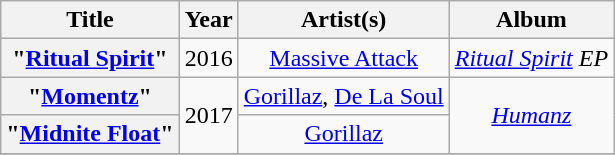<table class="wikitable plainrowheaders" style="text-align:center;">
<tr>
<th scope="col">Title</th>
<th scope="col">Year</th>
<th scope="col">Artist(s)</th>
<th scope="col">Album</th>
</tr>
<tr>
<th scope="row">"<a href='#'>Ritual Spirit</a>"</th>
<td rowspan="1">2016</td>
<td><a href='#'>Massive Attack</a></td>
<td><em><a href='#'>Ritual Spirit</a> EP</em></td>
</tr>
<tr>
<th scope="row">"<a href='#'>Momentz</a>"</th>
<td rowspan="2">2017</td>
<td><a href='#'>Gorillaz</a>, <a href='#'>De La Soul</a></td>
<td rowspan="2"><em><a href='#'>Humanz</a></em></td>
</tr>
<tr>
<th scope="row">"<a href='#'>Midnite Float</a>"</th>
<td><a href='#'>Gorillaz</a></td>
</tr>
<tr>
</tr>
</table>
